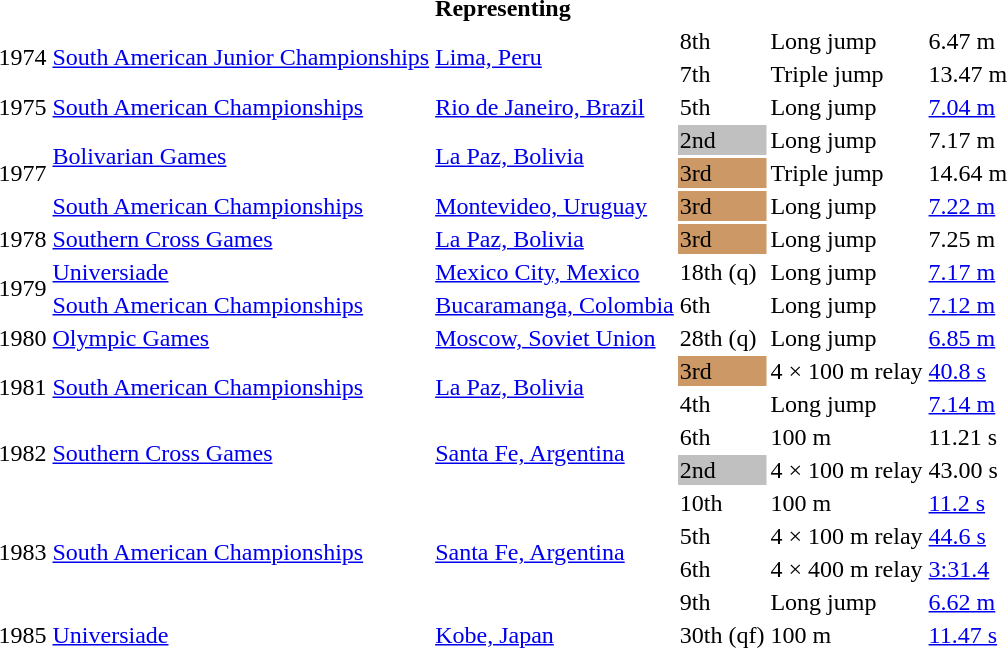<table>
<tr>
<th colspan="6">Representing </th>
</tr>
<tr>
<td rowspan=2>1974</td>
<td rowspan=2><a href='#'>South American Junior Championships</a></td>
<td rowspan=2><a href='#'>Lima, Peru</a></td>
<td>8th</td>
<td>Long jump</td>
<td>6.47 m</td>
</tr>
<tr>
<td>7th</td>
<td>Triple jump</td>
<td>13.47 m</td>
</tr>
<tr>
<td>1975</td>
<td><a href='#'>South American Championships</a></td>
<td><a href='#'>Rio de Janeiro, Brazil</a></td>
<td>5th</td>
<td>Long jump</td>
<td><a href='#'>7.04 m</a></td>
</tr>
<tr>
<td rowspan=3>1977</td>
<td rowspan=2><a href='#'>Bolivarian Games</a></td>
<td rowspan=2><a href='#'>La Paz, Bolivia</a></td>
<td bgcolor=silver>2nd</td>
<td>Long jump</td>
<td>7.17 m</td>
</tr>
<tr>
<td bgcolor=cc9966>3rd</td>
<td>Triple jump</td>
<td>14.64 m</td>
</tr>
<tr>
<td><a href='#'>South American Championships</a></td>
<td><a href='#'>Montevideo, Uruguay</a></td>
<td bgcolor=cc9966>3rd</td>
<td>Long jump</td>
<td><a href='#'>7.22 m</a></td>
</tr>
<tr>
<td>1978</td>
<td><a href='#'>Southern Cross Games</a></td>
<td><a href='#'>La Paz, Bolivia</a></td>
<td bgcolor=cc9966>3rd</td>
<td>Long jump</td>
<td>7.25 m</td>
</tr>
<tr>
<td rowspan=2>1979</td>
<td><a href='#'>Universiade</a></td>
<td><a href='#'>Mexico City, Mexico</a></td>
<td>18th (q)</td>
<td>Long jump</td>
<td><a href='#'>7.17 m</a></td>
</tr>
<tr>
<td><a href='#'>South American Championships</a></td>
<td><a href='#'>Bucaramanga, Colombia</a></td>
<td>6th</td>
<td>Long jump</td>
<td><a href='#'>7.12 m</a></td>
</tr>
<tr>
<td>1980</td>
<td><a href='#'>Olympic Games</a></td>
<td><a href='#'>Moscow, Soviet Union</a></td>
<td>28th (q)</td>
<td>Long jump</td>
<td><a href='#'>6.85 m</a></td>
</tr>
<tr>
<td rowspan=2>1981</td>
<td rowspan=2><a href='#'>South American Championships</a></td>
<td rowspan=2><a href='#'>La Paz, Bolivia</a></td>
<td bgcolor=cc9966>3rd</td>
<td>4 × 100 m relay</td>
<td><a href='#'>40.8 s</a></td>
</tr>
<tr>
<td>4th</td>
<td>Long jump</td>
<td><a href='#'>7.14 m</a></td>
</tr>
<tr>
<td rowspan=2>1982</td>
<td rowspan=2><a href='#'>Southern Cross Games</a></td>
<td rowspan=2><a href='#'>Santa Fe, Argentina</a></td>
<td>6th</td>
<td>100 m</td>
<td>11.21 s</td>
</tr>
<tr>
<td bgcolor=silver>2nd</td>
<td>4 × 100 m relay</td>
<td>43.00 s</td>
</tr>
<tr>
<td rowspan=4>1983</td>
<td rowspan=4><a href='#'>South American Championships</a></td>
<td rowspan=4><a href='#'>Santa Fe, Argentina</a></td>
<td>10th</td>
<td>100 m</td>
<td><a href='#'>11.2 s</a></td>
</tr>
<tr>
<td>5th</td>
<td>4 × 100 m relay</td>
<td><a href='#'>44.6 s</a></td>
</tr>
<tr>
<td>6th</td>
<td>4 × 400 m relay</td>
<td><a href='#'>3:31.4</a></td>
</tr>
<tr>
<td>9th</td>
<td>Long jump</td>
<td><a href='#'>6.62 m</a></td>
</tr>
<tr>
<td>1985</td>
<td><a href='#'>Universiade</a></td>
<td><a href='#'>Kobe, Japan</a></td>
<td>30th (qf)</td>
<td>100 m</td>
<td><a href='#'>11.47 s</a></td>
</tr>
</table>
